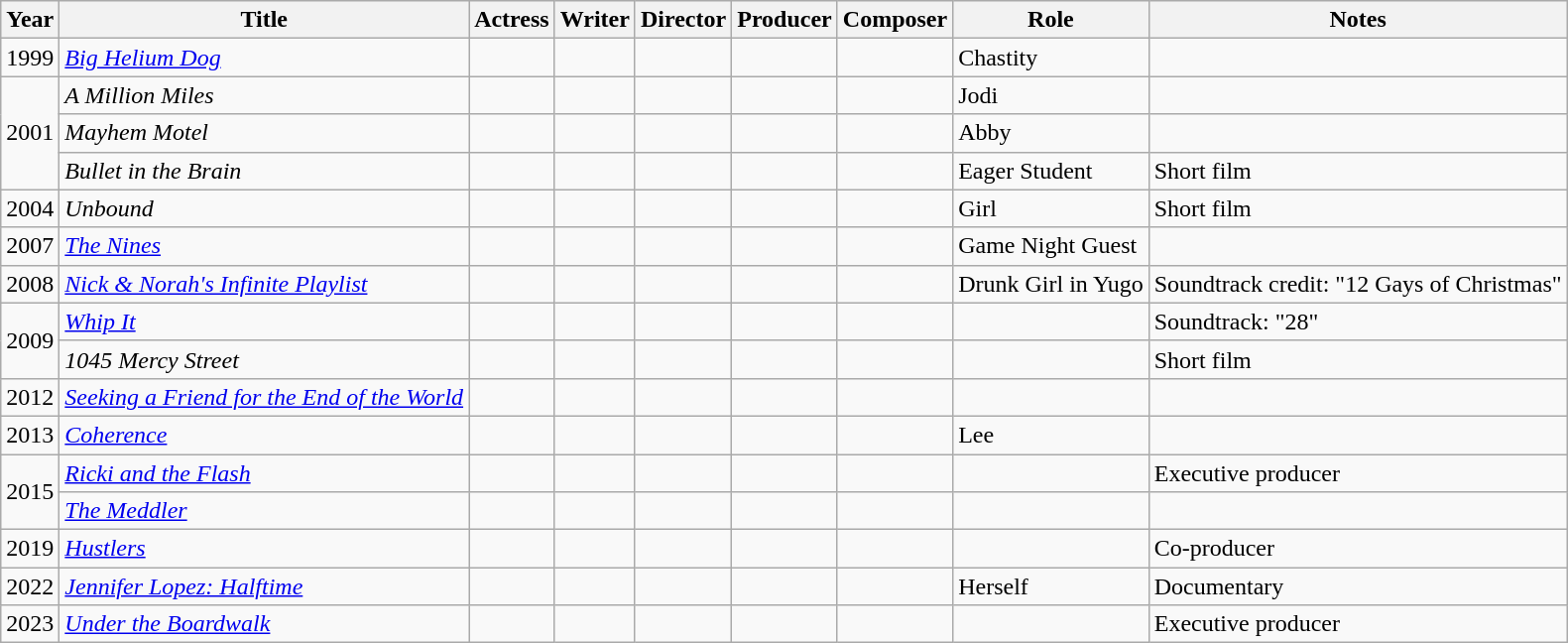<table class="wikitable sortable">
<tr>
<th>Year</th>
<th>Title</th>
<th>Actress</th>
<th>Writer</th>
<th>Director</th>
<th>Producer</th>
<th>Composer</th>
<th>Role</th>
<th class="unsortable">Notes</th>
</tr>
<tr>
<td>1999</td>
<td><em><a href='#'>Big Helium Dog</a></em></td>
<td></td>
<td></td>
<td></td>
<td></td>
<td></td>
<td>Chastity</td>
<td></td>
</tr>
<tr>
<td rowspan="3">2001</td>
<td><em>A Million Miles</em></td>
<td></td>
<td></td>
<td></td>
<td></td>
<td></td>
<td>Jodi</td>
<td></td>
</tr>
<tr>
<td><em>Mayhem Motel</em></td>
<td></td>
<td></td>
<td></td>
<td></td>
<td></td>
<td>Abby</td>
<td></td>
</tr>
<tr>
<td><em>Bullet in the Brain</em></td>
<td></td>
<td></td>
<td></td>
<td></td>
<td></td>
<td>Eager Student</td>
<td>Short film</td>
</tr>
<tr>
<td>2004</td>
<td><em>Unbound</em></td>
<td></td>
<td></td>
<td></td>
<td></td>
<td></td>
<td>Girl</td>
<td>Short film</td>
</tr>
<tr>
<td>2007</td>
<td><em><a href='#'>The Nines</a></em></td>
<td></td>
<td></td>
<td></td>
<td></td>
<td></td>
<td>Game Night Guest</td>
<td></td>
</tr>
<tr>
<td>2008</td>
<td><em><a href='#'>Nick & Norah's Infinite Playlist</a></em></td>
<td></td>
<td></td>
<td></td>
<td></td>
<td></td>
<td>Drunk Girl in Yugo</td>
<td>Soundtrack credit: "12 Gays of Christmas"</td>
</tr>
<tr>
<td rowspan="2">2009</td>
<td><em><a href='#'>Whip It</a></em></td>
<td></td>
<td></td>
<td></td>
<td></td>
<td></td>
<td></td>
<td>Soundtrack: "28"</td>
</tr>
<tr>
<td><em>1045 Mercy Street</em></td>
<td></td>
<td></td>
<td></td>
<td></td>
<td></td>
<td></td>
<td>Short film</td>
</tr>
<tr>
<td>2012</td>
<td><em><a href='#'>Seeking a Friend for the End of the World</a></em></td>
<td></td>
<td></td>
<td></td>
<td></td>
<td></td>
<td></td>
<td></td>
</tr>
<tr>
<td>2013</td>
<td><em><a href='#'>Coherence</a></em></td>
<td></td>
<td></td>
<td></td>
<td></td>
<td></td>
<td>Lee</td>
<td></td>
</tr>
<tr>
<td rowspan="2">2015</td>
<td><em><a href='#'>Ricki and the Flash</a></em></td>
<td></td>
<td></td>
<td></td>
<td></td>
<td></td>
<td></td>
<td>Executive producer</td>
</tr>
<tr>
<td><em><a href='#'>The Meddler</a></em></td>
<td></td>
<td></td>
<td></td>
<td></td>
<td></td>
<td></td>
<td></td>
</tr>
<tr>
<td>2019</td>
<td><em><a href='#'>Hustlers</a></em></td>
<td></td>
<td></td>
<td></td>
<td></td>
<td></td>
<td></td>
<td>Co-producer</td>
</tr>
<tr>
<td>2022</td>
<td><em><a href='#'>Jennifer Lopez: Halftime</a></em></td>
<td></td>
<td></td>
<td></td>
<td></td>
<td></td>
<td>Herself</td>
<td>Documentary</td>
</tr>
<tr>
<td>2023</td>
<td><em><a href='#'>Under the Boardwalk</a></em></td>
<td></td>
<td></td>
<td></td>
<td></td>
<td></td>
<td></td>
<td>Executive producer</td>
</tr>
</table>
